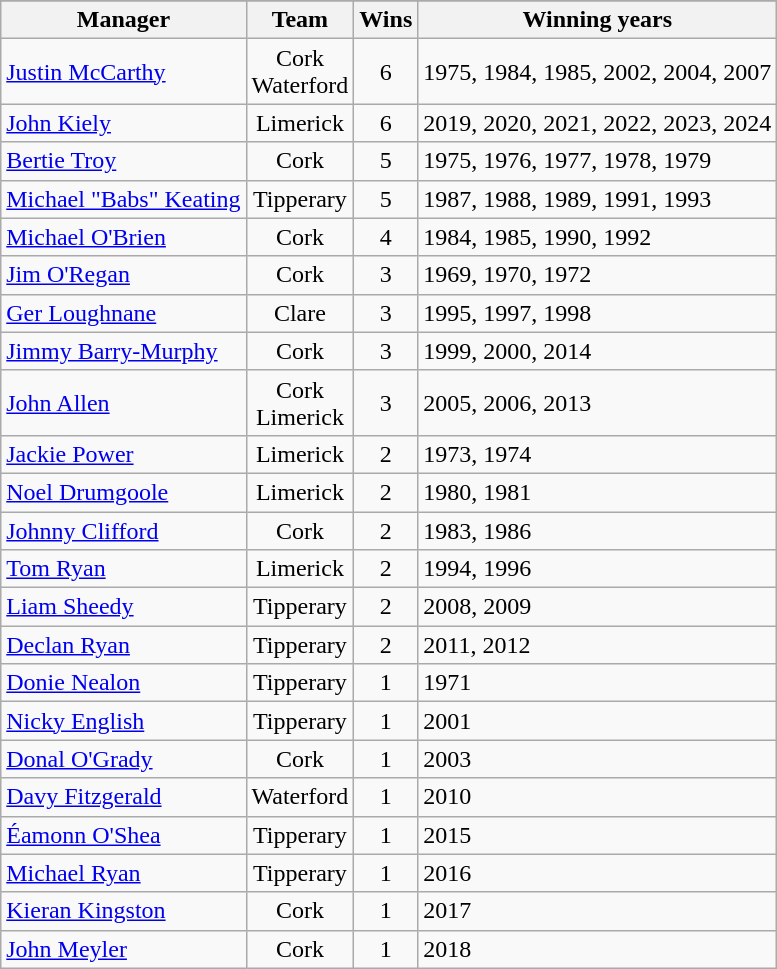<table class="wikitable">
<tr>
</tr>
<tr>
<th>Manager</th>
<th>Team</th>
<th>Wins</th>
<th>Winning years</th>
</tr>
<tr>
<td> <a href='#'>Justin McCarthy</a></td>
<td style="text-align:center">Cork<br>Waterford</td>
<td style="text-align:center;">6</td>
<td>1975, 1984, 1985, 2002, 2004, 2007</td>
</tr>
<tr>
<td> <a href='#'>John Kiely</a></td>
<td style="text-align:center">Limerick</td>
<td style="text-align:center;">6</td>
<td>2019, 2020, 2021, 2022, 2023, 2024</td>
</tr>
<tr>
<td> <a href='#'>Bertie Troy</a></td>
<td style="text-align:center">Cork</td>
<td style="text-align:center;">5</td>
<td>1975, 1976, 1977, 1978, 1979</td>
</tr>
<tr>
<td> <a href='#'>Michael "Babs" Keating</a></td>
<td style="text-align:center">Tipperary</td>
<td style="text-align:center;">5</td>
<td>1987, 1988, 1989, 1991, 1993</td>
</tr>
<tr>
<td> <a href='#'>Michael O'Brien</a></td>
<td style="text-align:center">Cork</td>
<td style="text-align:center;">4</td>
<td>1984, 1985, 1990, 1992</td>
</tr>
<tr>
<td> <a href='#'>Jim O'Regan</a></td>
<td style="text-align:center">Cork</td>
<td style="text-align:center;">3</td>
<td>1969, 1970, 1972</td>
</tr>
<tr>
<td> <a href='#'>Ger Loughnane</a></td>
<td style="text-align:center">Clare</td>
<td style="text-align:center;">3</td>
<td>1995, 1997, 1998</td>
</tr>
<tr>
<td> <a href='#'>Jimmy Barry-Murphy</a></td>
<td style="text-align:center">Cork</td>
<td style="text-align:center;">3</td>
<td>1999, 2000, 2014</td>
</tr>
<tr>
<td> <a href='#'>John Allen</a></td>
<td style="text-align:center">Cork<br>Limerick</td>
<td style="text-align:center;">3</td>
<td>2005, 2006, 2013</td>
</tr>
<tr>
<td> <a href='#'>Jackie Power</a></td>
<td style="text-align:center">Limerick</td>
<td style="text-align:center;">2</td>
<td>1973, 1974</td>
</tr>
<tr>
<td> <a href='#'>Noel Drumgoole</a></td>
<td style="text-align:center">Limerick</td>
<td style="text-align:center;">2</td>
<td>1980, 1981</td>
</tr>
<tr>
<td> <a href='#'>Johnny Clifford</a></td>
<td style="text-align:center">Cork</td>
<td style="text-align:center;">2</td>
<td>1983, 1986</td>
</tr>
<tr>
<td> <a href='#'>Tom Ryan</a></td>
<td style="text-align:center">Limerick</td>
<td style="text-align:center;">2</td>
<td>1994, 1996</td>
</tr>
<tr>
<td> <a href='#'>Liam Sheedy</a></td>
<td style="text-align:center">Tipperary</td>
<td style="text-align:center;">2</td>
<td>2008, 2009</td>
</tr>
<tr>
<td> <a href='#'>Declan Ryan</a></td>
<td style="text-align:center">Tipperary</td>
<td style="text-align:center;">2</td>
<td>2011, 2012</td>
</tr>
<tr>
<td><a href='#'>Donie Nealon</a></td>
<td style="text-align:center">Tipperary</td>
<td style="text-align:center;">1</td>
<td>1971</td>
</tr>
<tr>
<td> <a href='#'>Nicky English</a></td>
<td style="text-align:center">Tipperary</td>
<td style="text-align:center;">1</td>
<td>2001</td>
</tr>
<tr>
<td> <a href='#'>Donal O'Grady</a></td>
<td style="text-align:center">Cork</td>
<td style="text-align:center;">1</td>
<td>2003</td>
</tr>
<tr>
<td> <a href='#'>Davy Fitzgerald</a></td>
<td style="text-align:center">Waterford</td>
<td style="text-align:center;">1</td>
<td>2010</td>
</tr>
<tr>
<td> <a href='#'>Éamonn O'Shea</a></td>
<td style="text-align:center">Tipperary</td>
<td style="text-align:center;">1</td>
<td>2015</td>
</tr>
<tr>
<td> <a href='#'>Michael Ryan</a></td>
<td style="text-align:center">Tipperary</td>
<td style="text-align:center;">1</td>
<td>2016</td>
</tr>
<tr>
<td> <a href='#'>Kieran Kingston</a></td>
<td style="text-align:center">Cork</td>
<td style="text-align:center;">1</td>
<td>2017</td>
</tr>
<tr>
<td> <a href='#'>John Meyler</a></td>
<td style="text-align:center">Cork</td>
<td style="text-align:center;">1</td>
<td>2018</td>
</tr>
</table>
